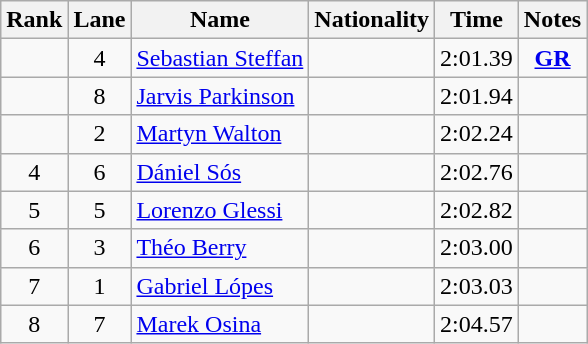<table class='wikitable sortable' style='text-align:center'>
<tr>
<th>Rank</th>
<th>Lane</th>
<th>Name</th>
<th>Nationality</th>
<th>Time</th>
<th>Notes</th>
</tr>
<tr>
<td></td>
<td>4</td>
<td align=left><a href='#'>Sebastian Steffan</a></td>
<td align=left></td>
<td>2:01.39</td>
<td><strong><a href='#'>GR</a></strong></td>
</tr>
<tr>
<td></td>
<td>8</td>
<td align=left><a href='#'>Jarvis Parkinson</a></td>
<td align=left></td>
<td>2:01.94</td>
<td></td>
</tr>
<tr>
<td></td>
<td>2</td>
<td align=left><a href='#'>Martyn Walton</a></td>
<td align=left></td>
<td>2:02.24</td>
<td></td>
</tr>
<tr>
<td>4</td>
<td>6</td>
<td align=left><a href='#'>Dániel Sós</a></td>
<td align=left></td>
<td>2:02.76</td>
<td></td>
</tr>
<tr>
<td>5</td>
<td>5</td>
<td align=left><a href='#'>Lorenzo Glessi</a></td>
<td align=left></td>
<td>2:02.82</td>
<td></td>
</tr>
<tr>
<td>6</td>
<td>3</td>
<td align=left><a href='#'>Théo Berry</a></td>
<td align=left></td>
<td>2:03.00</td>
<td></td>
</tr>
<tr>
<td>7</td>
<td>1</td>
<td align=left><a href='#'>Gabriel Lópes</a></td>
<td align=left></td>
<td>2:03.03</td>
<td></td>
</tr>
<tr>
<td>8</td>
<td>7</td>
<td align=left><a href='#'>Marek Osina</a></td>
<td align=left></td>
<td>2:04.57</td>
<td></td>
</tr>
</table>
